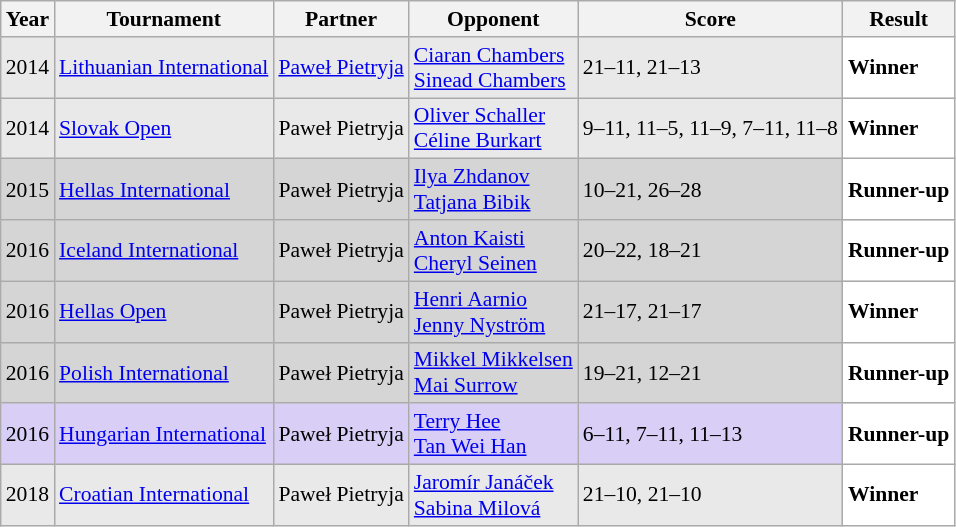<table class="sortable wikitable" style="font-size: 90%;">
<tr>
<th>Year</th>
<th>Tournament</th>
<th>Partner</th>
<th>Opponent</th>
<th>Score</th>
<th>Result</th>
</tr>
<tr style="background:#E9E9E9">
<td align="center">2014</td>
<td align="left"><a href='#'>Lithuanian International</a></td>
<td align="left"> <a href='#'>Paweł Pietryja</a></td>
<td align="left"> <a href='#'>Ciaran Chambers</a> <br>  <a href='#'>Sinead Chambers</a></td>
<td align="left">21–11, 21–13</td>
<td style="text-align:left; background:white"> <strong>Winner</strong></td>
</tr>
<tr style="background:#E9E9E9">
<td align="center">2014</td>
<td align="left"><a href='#'>Slovak Open</a></td>
<td align="left"> Paweł Pietryja</td>
<td align="left"> <a href='#'>Oliver Schaller</a> <br>  <a href='#'>Céline Burkart</a></td>
<td align="left">9–11, 11–5, 11–9, 7–11, 11–8</td>
<td style="text-align:left; background:white"> <strong>Winner</strong></td>
</tr>
<tr style="background:#D5D5D5">
<td align="center">2015</td>
<td align="left"><a href='#'>Hellas International</a></td>
<td align="left"> Paweł Pietryja</td>
<td align="left"> <a href='#'>Ilya Zhdanov</a> <br>  <a href='#'>Tatjana Bibik</a></td>
<td align="left">10–21, 26–28</td>
<td style="text-align:left; background:white"> <strong>Runner-up</strong></td>
</tr>
<tr style="background:#D5D5D5">
<td align="center">2016</td>
<td align="left"><a href='#'>Iceland International</a></td>
<td align="left"> Paweł Pietryja</td>
<td align="left"> <a href='#'>Anton Kaisti</a> <br>  <a href='#'>Cheryl Seinen</a></td>
<td align="left">20–22, 18–21</td>
<td style="text-align:left; background:white"> <strong>Runner-up</strong></td>
</tr>
<tr style="background:#D5D5D5">
<td align="center">2016</td>
<td align="left"><a href='#'>Hellas Open</a></td>
<td align="left"> Paweł Pietryja</td>
<td align="left"> <a href='#'>Henri Aarnio</a> <br>  <a href='#'>Jenny Nyström</a></td>
<td align="left">21–17, 21–17</td>
<td style="text-align:left; background:white"> <strong>Winner</strong></td>
</tr>
<tr style="background:#D5D5D5">
<td align="center">2016</td>
<td align="left"><a href='#'>Polish International</a></td>
<td align="left"> Paweł Pietryja</td>
<td align="left"> <a href='#'>Mikkel Mikkelsen</a> <br>  <a href='#'>Mai Surrow</a></td>
<td align="left">19–21, 12–21</td>
<td style="text-align:left; background:white"> <strong>Runner-up</strong></td>
</tr>
<tr style="background:#D8CEF6">
<td align="center">2016</td>
<td align="left"><a href='#'>Hungarian International</a></td>
<td align="left"> Paweł Pietryja</td>
<td align="left"> <a href='#'>Terry Hee</a> <br>  <a href='#'>Tan Wei Han</a></td>
<td align="left">6–11, 7–11, 11–13</td>
<td style="text-align:left; background:white"> <strong>Runner-up</strong></td>
</tr>
<tr style="background:#E9E9E9">
<td align="center">2018</td>
<td align="left"><a href='#'>Croatian International</a></td>
<td align="left"> Paweł Pietryja</td>
<td align="left"> <a href='#'>Jaromír Janáček</a> <br>  <a href='#'>Sabina Milová</a></td>
<td align="left">21–10, 21–10</td>
<td style="text-align:left; background:white"> <strong>Winner</strong></td>
</tr>
</table>
